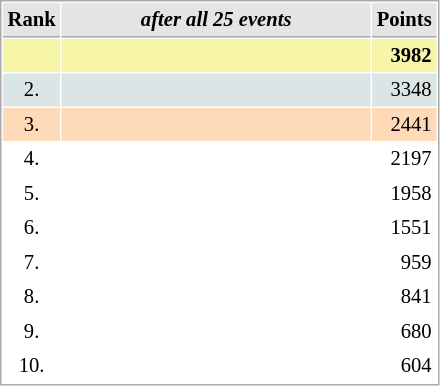<table cellspacing="1" cellpadding="3" style="border:1px solid #AAAAAA; font-size:86%;">
<tr bgcolor="#E4E4E4">
<th style="border-bottom:1px solid #AAAAAA" width=10>Rank</th>
<th style="border-bottom:1px solid #AAAAAA" width=200><em>after all 25 events</em></th>
<th style="border-bottom:1px solid #AAAAAA" width=20 align=right>Points</th>
</tr>
<tr style="background:#f7f6a8;">
<td align=center></td>
<td><strong></strong></td>
<td align=right><strong>3982</strong></td>
</tr>
<tr style="background:#dce5e5;">
<td align=center>2.</td>
<td></td>
<td align=right>3348</td>
</tr>
<tr style="background:#ffdab9;">
<td align=center>3.</td>
<td></td>
<td align=right>2441</td>
</tr>
<tr>
<td align=center>4.</td>
<td></td>
<td align=right>2197</td>
</tr>
<tr>
<td align=center>5.</td>
<td></td>
<td align=right>1958</td>
</tr>
<tr>
<td align=center>6.</td>
<td></td>
<td align=right>1551</td>
</tr>
<tr>
<td align=center>7.</td>
<td></td>
<td align=right>959</td>
</tr>
<tr>
<td align=center>8.</td>
<td>  </td>
<td align=right>841</td>
</tr>
<tr>
<td align=center>9.</td>
<td></td>
<td align=right>680</td>
</tr>
<tr>
<td align=center>10.</td>
<td></td>
<td align=right>604</td>
</tr>
</table>
